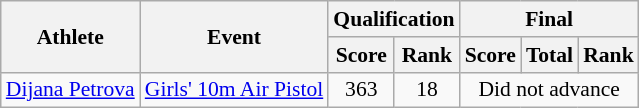<table class="wikitable" style="font-size:90%">
<tr>
<th rowspan="2">Athlete</th>
<th rowspan="2">Event</th>
<th colspan="2">Qualification</th>
<th colspan="3">Final</th>
</tr>
<tr>
<th>Score</th>
<th>Rank</th>
<th>Score</th>
<th>Total</th>
<th>Rank</th>
</tr>
<tr>
<td><a href='#'>Dijana Petrova</a></td>
<td><a href='#'>Girls' 10m Air Pistol</a></td>
<td align=center>363</td>
<td align=center>18</td>
<td colspan=3 align=center>Did not advance</td>
</tr>
</table>
